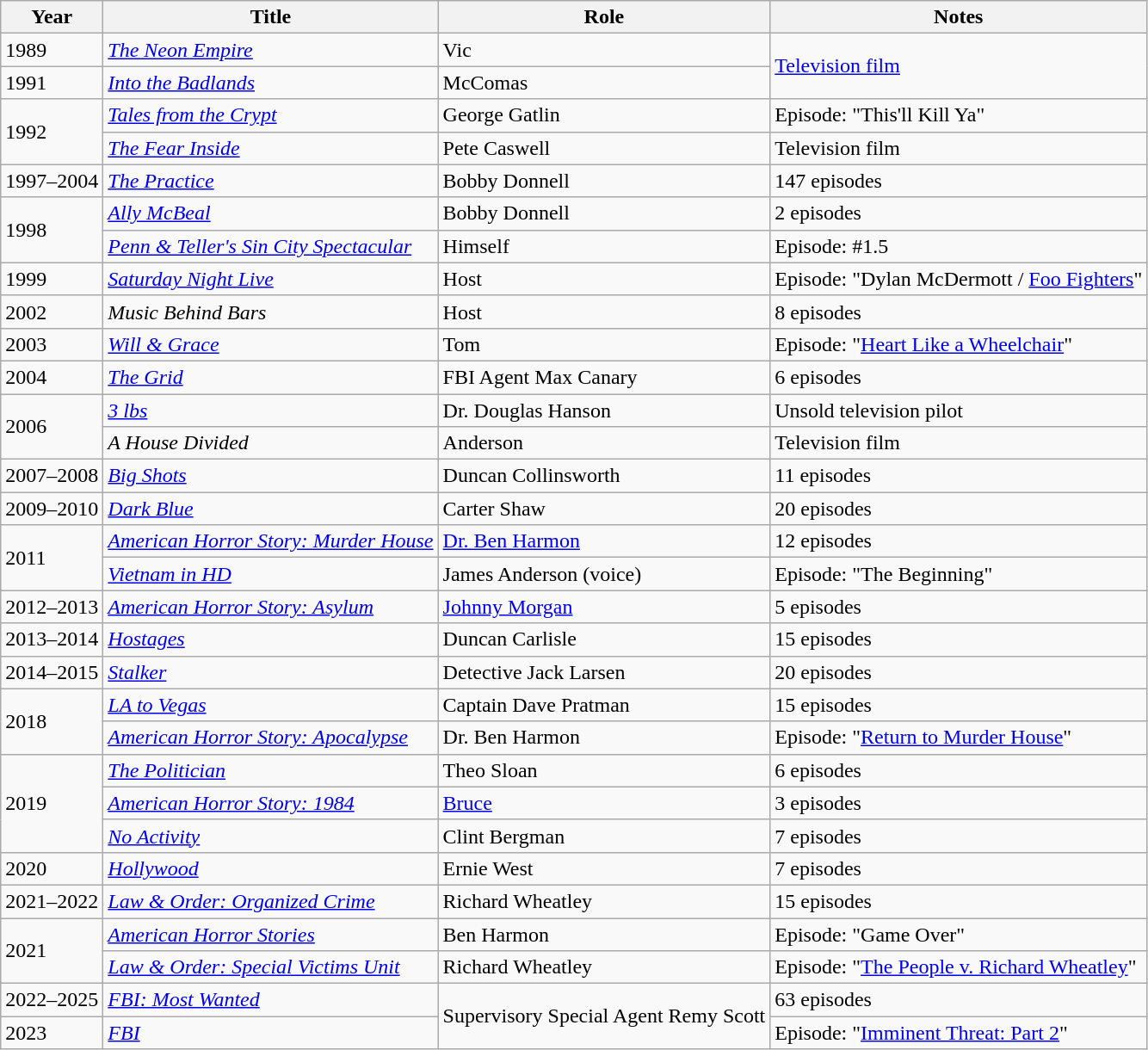<table class="wikitable plainrowheaders sortable">
<tr>
<th>Year</th>
<th>Title</th>
<th>Role</th>
<th class="unsortable">Notes</th>
</tr>
<tr>
<td>1989</td>
<td><em><a href='#'>The Neon Empire</a></em></td>
<td>Vic</td>
<td rowspan=2><a href='#'>Television film</a></td>
</tr>
<tr>
<td>1991</td>
<td><em><a href='#'>Into the Badlands</a></em></td>
<td>McComas</td>
</tr>
<tr>
<td rowspan=2>1992</td>
<td><em><a href='#'>Tales from the Crypt</a></em></td>
<td>George Gatlin</td>
<td>Episode: "This'll Kill Ya"</td>
</tr>
<tr>
<td><em><a href='#'>The Fear Inside</a></em></td>
<td>Pete Caswell</td>
<td>Television film</td>
</tr>
<tr>
<td>1997–2004</td>
<td><em><a href='#'>The Practice</a></em></td>
<td>Bobby Donnell</td>
<td>147 episodes</td>
</tr>
<tr>
<td rowspan=2>1998</td>
<td><em><a href='#'>Ally McBeal</a></em></td>
<td>Bobby Donnell</td>
<td>2 episodes</td>
</tr>
<tr>
<td><em><a href='#'>Penn & Teller's Sin City Spectacular</a></em></td>
<td>Himself</td>
<td>Episode: #1.5</td>
</tr>
<tr>
<td>1999</td>
<td><em><a href='#'>Saturday Night Live</a></em></td>
<td>Host</td>
<td>Episode: "Dylan McDermott / <a href='#'>Foo Fighters</a>"</td>
</tr>
<tr>
<td>2002</td>
<td><em>Music Behind Bars</em></td>
<td>Host</td>
<td>8 episodes</td>
</tr>
<tr>
<td>2003</td>
<td><em><a href='#'>Will & Grace</a></em></td>
<td>Tom</td>
<td>Episode: "<a href='#'>Heart Like a Wheelchair</a>"</td>
</tr>
<tr>
<td>2004</td>
<td><em><a href='#'>The Grid</a></em></td>
<td>FBI Agent Max Canary</td>
<td>6 episodes</td>
</tr>
<tr>
<td rowspan=2>2006</td>
<td><em><a href='#'>3 lbs</a></em></td>
<td>Dr. Douglas Hanson</td>
<td>Unsold television pilot</td>
</tr>
<tr>
<td><em>A House Divided</em></td>
<td>Anderson</td>
<td>Television film</td>
</tr>
<tr>
<td>2007–2008</td>
<td><em><a href='#'>Big Shots</a></em></td>
<td>Duncan Collinsworth</td>
<td>11 episodes</td>
</tr>
<tr>
<td>2009–2010</td>
<td><em><a href='#'>Dark Blue</a></em></td>
<td>Carter Shaw</td>
<td>20 episodes</td>
</tr>
<tr>
<td rowspan=2>2011</td>
<td><em><a href='#'>American Horror Story: Murder House</a></em></td>
<td><a href='#'>Dr. Ben Harmon</a></td>
<td>12 episodes</td>
</tr>
<tr>
<td><em><a href='#'>Vietnam in HD</a></em></td>
<td>James Anderson (voice)</td>
<td>Episode: "The Beginning"</td>
</tr>
<tr>
<td>2012–2013</td>
<td><em><a href='#'>American Horror Story: Asylum</a></em></td>
<td><a href='#'>Johnny Morgan</a></td>
<td>5 episodes</td>
</tr>
<tr>
<td>2013–2014</td>
<td><em><a href='#'>Hostages</a></em></td>
<td>Duncan Carlisle</td>
<td>15 episodes</td>
</tr>
<tr>
<td>2014–2015</td>
<td><em><a href='#'>Stalker</a></em></td>
<td>Detective Jack Larsen</td>
<td>20 episodes</td>
</tr>
<tr>
<td rowspan=2>2018</td>
<td><em><a href='#'>LA to Vegas</a></em></td>
<td>Captain Dave Pratman</td>
<td>15 episodes</td>
</tr>
<tr>
<td><em><a href='#'>American Horror Story: Apocalypse</a></em></td>
<td>Dr. Ben Harmon</td>
<td>Episode: "<a href='#'>Return to Murder House</a>"</td>
</tr>
<tr>
<td rowspan=3>2019</td>
<td><em><a href='#'>The Politician</a></em></td>
<td>Theo Sloan</td>
<td>6 episodes</td>
</tr>
<tr>
<td><em><a href='#'>American Horror Story: 1984</a></em></td>
<td><a href='#'>Bruce</a></td>
<td>3 episodes</td>
</tr>
<tr>
<td><em><a href='#'>No Activity</a></em></td>
<td>Clint Bergman</td>
<td>7 episodes</td>
</tr>
<tr>
<td>2020</td>
<td><em><a href='#'>Hollywood</a></em></td>
<td>Ernie West</td>
<td>7 episodes</td>
</tr>
<tr>
<td>2021–2022</td>
<td><em><a href='#'>Law & Order: Organized Crime</a></em></td>
<td>Richard Wheatley</td>
<td>15 episodes</td>
</tr>
<tr>
<td rowspan=2>2021</td>
<td><em><a href='#'>American Horror Stories</a></em></td>
<td>Ben Harmon</td>
<td>Episode: "Game Over"</td>
</tr>
<tr>
<td><em><a href='#'>Law & Order: Special Victims Unit</a></em></td>
<td>Richard Wheatley</td>
<td>Episode: "<a href='#'>The People v. Richard Wheatley</a>"</td>
</tr>
<tr>
<td>2022–2025</td>
<td><em><a href='#'>FBI: Most Wanted</a></em></td>
<td rowspan=2>Supervisory Special Agent Remy Scott</td>
<td>63 episodes</td>
</tr>
<tr>
<td>2023</td>
<td><em><a href='#'>FBI</a></em></td>
<td>Episode: "<a href='#'>Imminent Threat: Part 2</a>"</td>
</tr>
</table>
